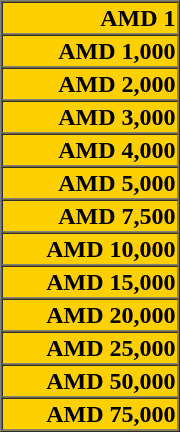<table border=1 cellspacing=0 cellpadding=1 width=120 bgcolor=#FFED00|->
<tr>
<td align=right><strong>AMD 1</strong></td>
</tr>
<tr>
<td align=right><strong>AMD 1,000</strong></td>
</tr>
<tr>
<td align=right><strong>AMD 2,000</strong></td>
</tr>
<tr>
<td align=right><strong>AMD 3,000</strong></td>
</tr>
<tr>
<td align=right><strong>AMD 4,000</strong></td>
</tr>
<tr>
<td align=right><strong>AMD 5,000</strong></td>
</tr>
<tr>
<td align=right><strong>AMD 7,500</strong></td>
</tr>
<tr>
<td align=right><strong>AMD 10,000</strong></td>
</tr>
<tr>
<td align=right><strong>AMD 15,000</strong></td>
</tr>
<tr>
<td align=right><strong>AMD 20,000</strong></td>
</tr>
<tr>
<td align=right><strong>AMD 25,000</strong></td>
</tr>
<tr>
<td align=right><strong>AMD 50,000</strong></td>
</tr>
<tr>
<td align=right><strong>AMD 75,000</strong></td>
</tr>
</table>
